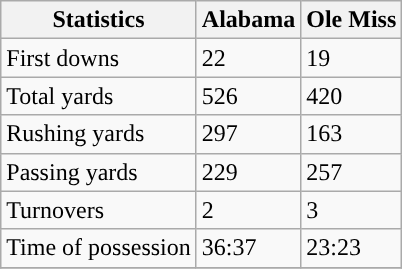<table class="wikitable" style="float: left;">
<tr>
<th>Statistics</th>
<th>Alabama</th>
<th>Ole Miss</th>
</tr>
<tr>
<td>First downs</td>
<td>22</td>
<td>19</td>
</tr>
<tr>
<td>Total yards</td>
<td>526</td>
<td>420</td>
</tr>
<tr>
<td>Rushing yards</td>
<td>297</td>
<td>163</td>
</tr>
<tr>
<td>Passing yards</td>
<td>229</td>
<td>257</td>
</tr>
<tr>
<td>Turnovers</td>
<td>2</td>
<td>3</td>
</tr>
<tr>
<td>Time of possession</td>
<td>36:37</td>
<td>23:23</td>
</tr>
<tr>
</tr>
</table>
